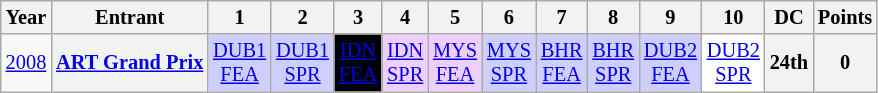<table class="wikitable" style="text-align:center; font-size:85%">
<tr>
<th>Year</th>
<th>Entrant</th>
<th>1</th>
<th>2</th>
<th>3</th>
<th>4</th>
<th>5</th>
<th>6</th>
<th>7</th>
<th>8</th>
<th>9</th>
<th>10</th>
<th>DC</th>
<th>Points</th>
</tr>
<tr>
<td><a href='#'>2008</a></td>
<th nowrap><a href='#'>ART Grand Prix</a></th>
<td style="background:#CFCFFF;"><a href='#'>DUB1<br>FEA</a><br></td>
<td style="background:#CFCFFF;"><a href='#'>DUB1<br>SPR</a><br></td>
<td style="background:#000000; color:white"><a href='#'><span>IDN<br>FEA</span></a><br></td>
<td style="background:#EFCFFF;"><a href='#'>IDN<br>SPR</a><br></td>
<td style="background:#EFCFFF;"><a href='#'>MYS<br>FEA</a><br></td>
<td style="background:#CFCFFF;"><a href='#'>MYS<br>SPR</a><br></td>
<td style="background:#CFCFFF;"><a href='#'>BHR<br>FEA</a><br></td>
<td style="background:#CFCFFF;"><a href='#'>BHR<br>SPR</a><br></td>
<td style="background:#CFCFFF;"><a href='#'>DUB2<br>FEA</a><br></td>
<td style="background:#FFFFFF;"><a href='#'>DUB2<br>SPR</a><br></td>
<th>24th</th>
<th>0</th>
</tr>
</table>
